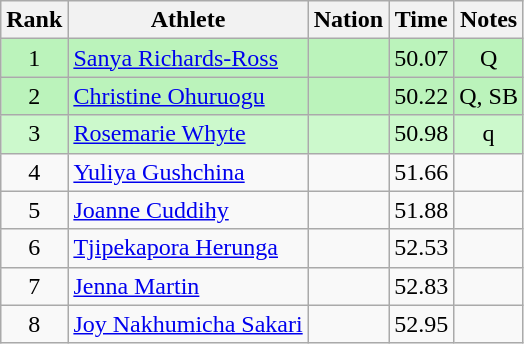<table class="wikitable sortable" style="text-align:center">
<tr>
<th>Rank</th>
<th>Athlete</th>
<th>Nation</th>
<th>Time</th>
<th>Notes</th>
</tr>
<tr bgcolor=#bbf3bb>
<td>1</td>
<td align=left><a href='#'>Sanya Richards-Ross</a></td>
<td align=left></td>
<td>50.07</td>
<td>Q</td>
</tr>
<tr bgcolor=#bbf3bb>
<td>2</td>
<td align=left><a href='#'>Christine Ohuruogu</a></td>
<td align=left></td>
<td>50.22</td>
<td>Q, SB</td>
</tr>
<tr bgcolor=#ccf9cc>
<td>3</td>
<td align=left><a href='#'>Rosemarie Whyte</a></td>
<td align=left></td>
<td>50.98</td>
<td>q</td>
</tr>
<tr>
<td>4</td>
<td align=left><a href='#'>Yuliya Gushchina</a></td>
<td align=left></td>
<td>51.66</td>
<td></td>
</tr>
<tr>
<td>5</td>
<td align=left><a href='#'>Joanne Cuddihy</a></td>
<td align=left></td>
<td>51.88</td>
<td></td>
</tr>
<tr>
<td>6</td>
<td align=left><a href='#'>Tjipekapora Herunga</a></td>
<td align=left></td>
<td>52.53</td>
<td></td>
</tr>
<tr>
<td>7</td>
<td align=left><a href='#'>Jenna Martin</a></td>
<td align=left></td>
<td>52.83</td>
<td></td>
</tr>
<tr>
<td>8</td>
<td align=left><a href='#'>Joy Nakhumicha Sakari</a></td>
<td align=left></td>
<td>52.95</td>
<td></td>
</tr>
</table>
